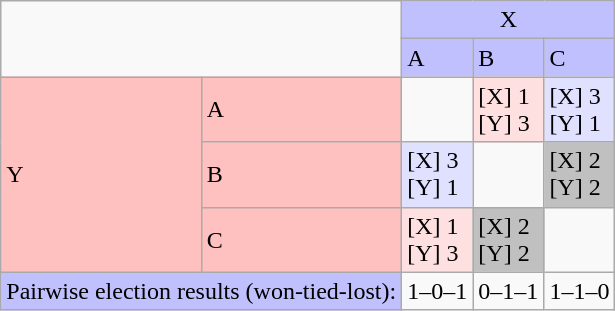<table class=wikitable border=1>
<tr>
<td colspan=2 rowspan=2></td>
<td colspan=3 bgcolor="#c0c0ff" align=center>X</td>
</tr>
<tr>
<td bgcolor="#c0c0ff">A</td>
<td bgcolor="#c0c0ff">B</td>
<td bgcolor="#c0c0ff">C</td>
</tr>
<tr>
<td bgcolor="#ffc0c0" rowspan=3>Y</td>
<td bgcolor="#ffc0c0">A</td>
<td></td>
<td bgcolor="#ffe0e0">[X] 1 <br>[Y] 3</td>
<td bgcolor="#e0e0ff">[X] 3 <br>[Y] 1</td>
</tr>
<tr>
<td bgcolor="#ffc0c0">B</td>
<td bgcolor="#e0e0ff">[X] 3 <br>[Y] 1</td>
<td></td>
<td bgcolor="#c0c0c0">[X] 2 <br>[Y] 2</td>
</tr>
<tr>
<td bgcolor="#ffc0c0">C</td>
<td bgcolor="#ffe0e0">[X] 1 <br>[Y] 3</td>
<td bgcolor="#c0c0c0">[X] 2 <br>[Y] 2</td>
<td></td>
</tr>
<tr>
<td colspan=2 bgcolor="#c0c0ff">Pairwise election results (won-tied-lost):</td>
<td>1–0–1</td>
<td>0–1–1</td>
<td>1–1–0</td>
</tr>
</table>
